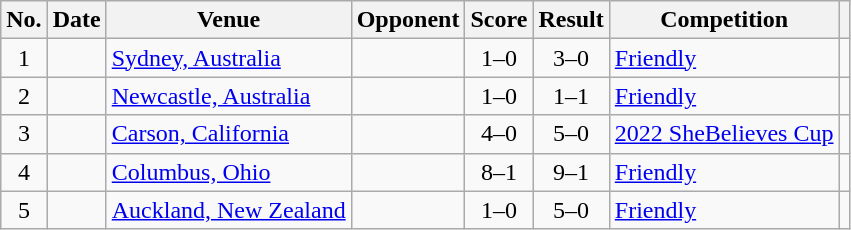<table class="wikitable sortable">
<tr>
<th scope="col">No.</th>
<th scope="col">Date</th>
<th scope="col">Venue</th>
<th scope="col">Opponent</th>
<th scope="col">Score</th>
<th scope="col">Result</th>
<th scope="col">Competition</th>
<th scope="col" class="unsortable"></th>
</tr>
<tr>
<td style="text-align:center">1</td>
<td></td>
<td><a href='#'>Sydney, Australia</a></td>
<td></td>
<td style="text-align:center">1–0</td>
<td style="text-align:center">3–0</td>
<td><a href='#'>Friendly</a></td>
<td></td>
</tr>
<tr>
<td style="text-align:center">2</td>
<td></td>
<td><a href='#'>Newcastle, Australia</a></td>
<td></td>
<td style="text-align:center">1–0</td>
<td style="text-align:center">1–1</td>
<td><a href='#'>Friendly</a></td>
<td></td>
</tr>
<tr>
<td style="text-align:center">3</td>
<td></td>
<td><a href='#'>Carson, California</a></td>
<td></td>
<td style="text-align:center">4–0</td>
<td style="text-align:center">5–0</td>
<td><a href='#'>2022 SheBelieves Cup</a></td>
<td></td>
</tr>
<tr>
<td style="text-align:center">4</td>
<td></td>
<td><a href='#'>Columbus, Ohio</a></td>
<td></td>
<td style="text-align:center">8–1</td>
<td style="text-align:center">9–1</td>
<td><a href='#'>Friendly</a></td>
<td></td>
</tr>
<tr>
<td style="text-align:center">5</td>
<td></td>
<td><a href='#'>Auckland, New Zealand</a></td>
<td></td>
<td style="text-align:center">1–0</td>
<td style="text-align:center">5–0</td>
<td><a href='#'>Friendly</a></td>
<td></td>
</tr>
</table>
